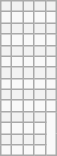<table class="wikitable" style="text-align: center;">
<tr>
<th></th>
<th></th>
<th></th>
<th></th>
<th></th>
</tr>
<tr>
<td></td>
<td></td>
<td></td>
<td></td>
<td></td>
</tr>
<tr>
<th></th>
<th></th>
<th></th>
<th></th>
<th></th>
</tr>
<tr>
<td></td>
<td></td>
<td></td>
<td></td>
<td></td>
</tr>
<tr>
<th></th>
<th></th>
<th></th>
<th></th>
<th></th>
</tr>
<tr>
<td></td>
<td></td>
<td></td>
<td></td>
<td></td>
</tr>
<tr>
<th></th>
<th></th>
<th></th>
<th></th>
<th></th>
</tr>
<tr>
<td></td>
<td></td>
<td></td>
<td></td>
<td></td>
</tr>
<tr>
<th></th>
<th></th>
<th></th>
<th></th>
<th></th>
</tr>
<tr>
<td></td>
<td></td>
<td></td>
<td></td>
<td></td>
</tr>
<tr>
<th></th>
<th></th>
<th></th>
<th></th>
</tr>
<tr>
<td></td>
<td></td>
<td></td>
<td></td>
</tr>
<tr>
<th></th>
<th></th>
<th></th>
<th></th>
</tr>
<tr>
<td></td>
<td></td>
<td></td>
<td></td>
</tr>
</table>
